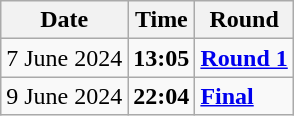<table class="wikitable">
<tr>
<th>Date</th>
<th>Time</th>
<th>Round</th>
</tr>
<tr>
<td>7 June 2024</td>
<td><strong>13:05</strong></td>
<td><strong><a href='#'>Round 1</a></strong></td>
</tr>
<tr>
<td>9 June 2024</td>
<td><strong>22:04</strong></td>
<td><strong><a href='#'>Final</a></strong></td>
</tr>
</table>
